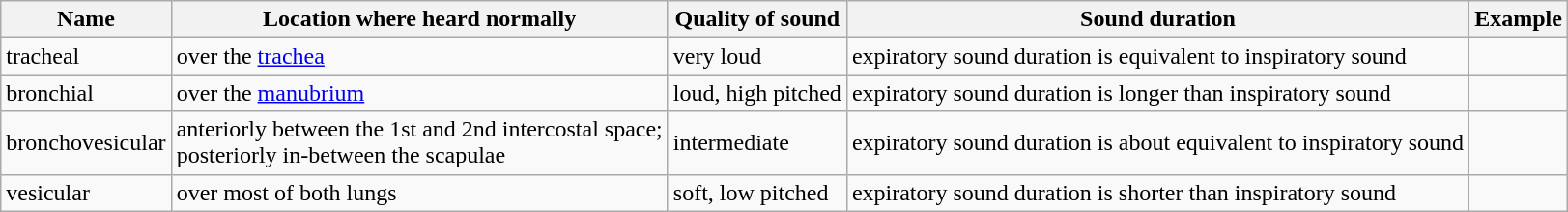<table class="wikitable">
<tr>
<th>Name</th>
<th>Location where heard normally</th>
<th>Quality of sound</th>
<th>Sound duration</th>
<th>Example</th>
</tr>
<tr>
<td>tracheal</td>
<td>over the <a href='#'>trachea</a></td>
<td>very loud</td>
<td>expiratory sound duration is equivalent to inspiratory sound</td>
<td></td>
</tr>
<tr>
<td>bronchial</td>
<td>over the <a href='#'>manubrium</a></td>
<td>loud, high pitched</td>
<td>expiratory sound duration is longer than inspiratory sound</td>
<td></td>
</tr>
<tr>
<td>bronchovesicular</td>
<td>anteriorly between the 1st and 2nd intercostal space;<br>posteriorly in-between the scapulae</td>
<td>intermediate</td>
<td>expiratory sound duration is about equivalent to inspiratory sound</td>
<td></td>
</tr>
<tr>
<td>vesicular</td>
<td>over most of both lungs</td>
<td>soft, low pitched</td>
<td>expiratory sound duration is shorter than inspiratory sound</td>
<td></td>
</tr>
</table>
